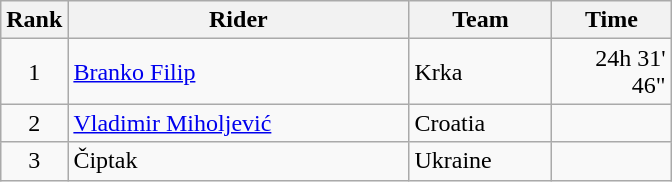<table class="wikitable">
<tr>
<th>Rank</th>
<th>Rider</th>
<th>Team</th>
<th>Time</th>
</tr>
<tr>
<td align=center>1</td>
<td width=220> <a href='#'>Branko Filip</a> </td>
<td width=88>Krka</td>
<td width=72 align=right>24h 31' 46"</td>
</tr>
<tr>
<td align=center>2</td>
<td> <a href='#'>Vladimir Miholjević</a></td>
<td>Croatia</td>
<td align=right></td>
</tr>
<tr>
<td align=center>3</td>
<td> Čiptak</td>
<td>Ukraine</td>
<td align=right></td>
</tr>
</table>
